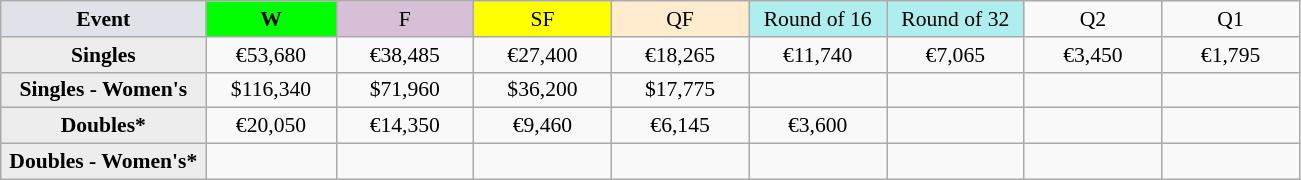<table class=wikitable style=font-size:90%;text-align:center>
<tr>
<td style="width:130px; background:#dfe2e9;"><strong>Event</strong></td>
<td style="width:80px; background:lime;"><strong>W</strong></td>
<td style="width:85px; background:thistle;">F</td>
<td style="width:85px; background:#ff0;">SF</td>
<td style="width:85px; background:#ffebcd;">QF</td>
<td style="width:85px; background:#afeeee;">Round of 16</td>
<td style="width:85px; background:#afeeee;">Round of 32</td>
<td width=85>Q2</td>
<td width=85>Q1</td>
</tr>
<tr>
<td style="background:#ededed;"><strong>Singles</strong></td>
<td>€53,680</td>
<td>€38,485</td>
<td>€27,400</td>
<td>€18,265</td>
<td>€11,740</td>
<td>€7,065</td>
<td>€3,450</td>
<td>€1,795</td>
</tr>
<tr>
<td style="background:#ededed;"><strong>Singles - Women's</strong></td>
<td>$116,340</td>
<td>$71,960</td>
<td>$36,200</td>
<td>$17,775</td>
<td></td>
<td></td>
<td></td>
<td></td>
</tr>
<tr>
<td style="background:#ededed;"><strong>Doubles*</strong></td>
<td>€20,050</td>
<td>€14,350</td>
<td>€9,460</td>
<td>€6,145</td>
<td>€3,600</td>
<td></td>
<td></td>
<td></td>
</tr>
<tr>
<td style="background:#ededed;"><strong>Doubles - Women's*</strong></td>
<td></td>
<td></td>
<td></td>
<td></td>
<td></td>
<td></td>
<td></td>
<td></td>
</tr>
</table>
